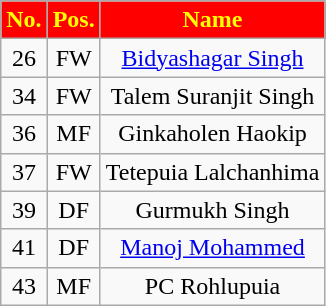<table class="wikitable" style="text-align:center;">
<tr>
<th style="background:#ff0000; color:#ffff00; text-align:center;">No.</th>
<th style="background:#ff0000; color:#ffff00; text-align:center;">Pos.</th>
<th style="background:#ff0000; color:#ffff00; text-align:center;">Name</th>
</tr>
<tr>
<td>26</td>
<td>FW<br><td> <a href='#'>Bidyashagar Singh</a></td></td>
</tr>
<tr>
<td>34</td>
<td>FW<br><td> Talem Suranjit Singh</td></td>
</tr>
<tr>
<td>36</td>
<td>MF<br><td> Ginkaholen Haokip</td></td>
</tr>
<tr>
<td>37</td>
<td>FW<br><td> Tetepuia Lalchanhima</td></td>
</tr>
<tr>
<td>39</td>
<td>DF<br><td> Gurmukh Singh</td></td>
</tr>
<tr>
<td>41</td>
<td>DF<br><td> <a href='#'>Manoj Mohammed</a></td></td>
</tr>
<tr>
<td>43</td>
<td>MF<br><td> PC Rohlupuia</td></td>
</tr>
</table>
